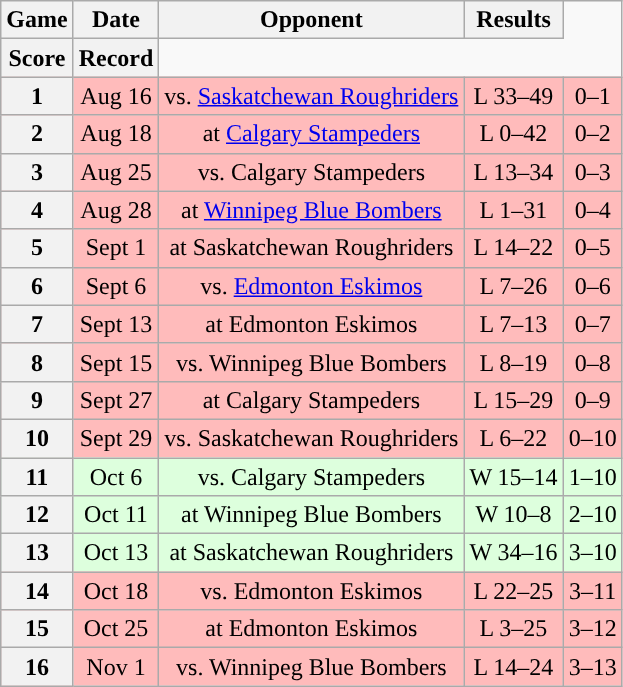<table class="wikitable" style="text-align:center">
<tr>
<th>Game</th>
<th>Date</th>
<th>Opponent</th>
<th>Results</th>
</tr>
<tr>
<th>Score</th>
<th>Record</th>
</tr>
<tr style="background:#ffbbbb">
<th>1</th>
<td>Aug 16</td>
<td>vs. <a href='#'>Saskatchewan Roughriders</a></td>
<td>L 33–49</td>
<td>0–1</td>
</tr>
<tr style="background:#ffbbbb">
<th>2</th>
<td>Aug 18</td>
<td>at <a href='#'>Calgary Stampeders</a></td>
<td>L 0–42</td>
<td>0–2</td>
</tr>
<tr style="background:#ffbbbb">
<th>3</th>
<td>Aug 25</td>
<td>vs. Calgary Stampeders</td>
<td>L 13–34</td>
<td>0–3</td>
</tr>
<tr style="background:#ffbbbb">
<th>4</th>
<td>Aug 28</td>
<td>at <a href='#'>Winnipeg Blue Bombers</a></td>
<td>L 1–31</td>
<td>0–4</td>
</tr>
<tr style="background:#ffbbbb">
<th>5</th>
<td>Sept 1</td>
<td>at Saskatchewan Roughriders</td>
<td>L 14–22</td>
<td>0–5</td>
</tr>
<tr style="background:#ffbbbb">
<th>6</th>
<td>Sept 6</td>
<td>vs. <a href='#'>Edmonton Eskimos</a></td>
<td>L 7–26</td>
<td>0–6</td>
</tr>
<tr style="background:#ffbbbb">
<th>7</th>
<td>Sept 13</td>
<td>at Edmonton Eskimos</td>
<td>L 7–13</td>
<td>0–7</td>
</tr>
<tr style="background:#ffbbbb">
<th>8</th>
<td>Sept 15</td>
<td>vs. Winnipeg Blue Bombers</td>
<td>L 8–19</td>
<td>0–8</td>
</tr>
<tr style="background:#ffbbbb">
<th>9</th>
<td>Sept 27</td>
<td>at Calgary Stampeders</td>
<td>L 15–29</td>
<td>0–9</td>
</tr>
<tr style="background:#ffbbbb">
<th>10</th>
<td>Sept 29</td>
<td>vs. Saskatchewan Roughriders</td>
<td>L 6–22</td>
<td>0–10</td>
</tr>
<tr style="background:#ddffdd">
<th>11</th>
<td>Oct 6</td>
<td>vs. Calgary Stampeders</td>
<td>W 15–14</td>
<td>1–10</td>
</tr>
<tr style="background:#ddffdd">
<th>12</th>
<td>Oct 11</td>
<td>at Winnipeg Blue Bombers</td>
<td>W 10–8</td>
<td>2–10</td>
</tr>
<tr style="background:#ddffdd">
<th>13</th>
<td>Oct 13</td>
<td>at Saskatchewan Roughriders</td>
<td>W 34–16</td>
<td>3–10</td>
</tr>
<tr style="background:#ffbbbb">
<th>14</th>
<td>Oct 18</td>
<td>vs. Edmonton Eskimos</td>
<td>L 22–25</td>
<td>3–11</td>
</tr>
<tr style="background:#ffbbbb">
<th>15</th>
<td>Oct 25</td>
<td>at Edmonton Eskimos</td>
<td>L 3–25</td>
<td>3–12</td>
</tr>
<tr style="background:#ffbbbb">
<th>16</th>
<td>Nov 1</td>
<td>vs. Winnipeg Blue Bombers</td>
<td>L 14–24</td>
<td>3–13</td>
</tr>
</table>
